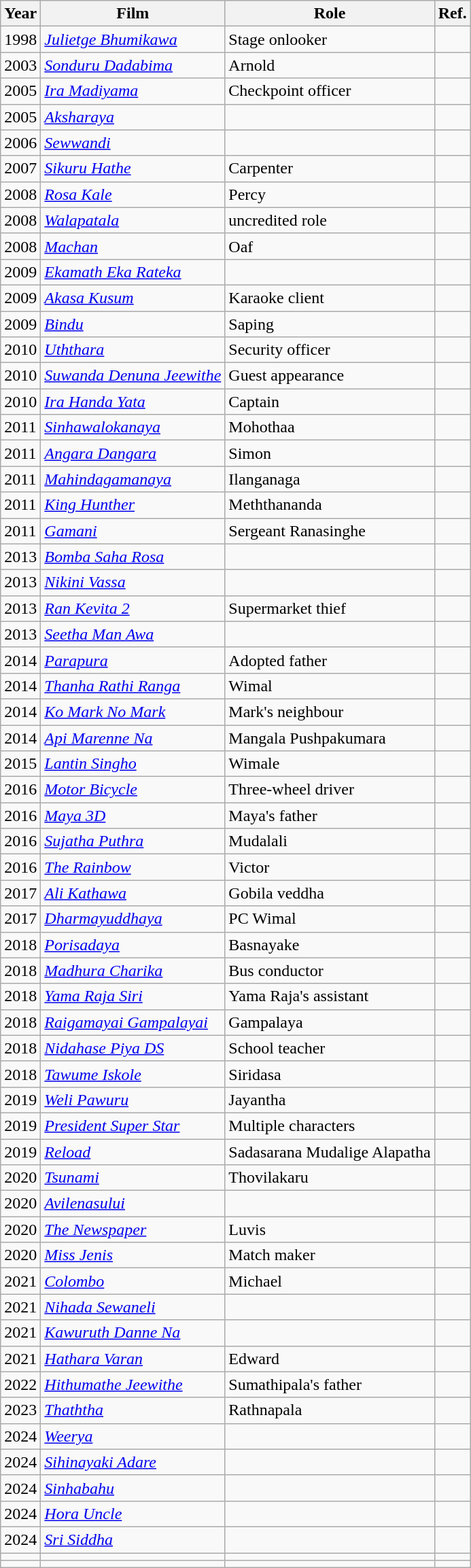<table class="wikitable">
<tr>
<th>Year</th>
<th>Film</th>
<th>Role</th>
<th>Ref.</th>
</tr>
<tr>
<td>1998</td>
<td><em><a href='#'>Julietge Bhumikawa</a></em></td>
<td>Stage onlooker</td>
<td></td>
</tr>
<tr>
<td>2003</td>
<td><em><a href='#'>Sonduru Dadabima</a></em></td>
<td>Arnold</td>
<td></td>
</tr>
<tr>
<td>2005</td>
<td><em><a href='#'>Ira Madiyama</a></em></td>
<td>Checkpoint officer</td>
<td></td>
</tr>
<tr>
<td>2005</td>
<td><em><a href='#'>Aksharaya</a></em></td>
<td></td>
<td></td>
</tr>
<tr>
<td>2006</td>
<td><em><a href='#'>Sewwandi</a></em></td>
<td></td>
<td></td>
</tr>
<tr>
<td>2007</td>
<td><em><a href='#'>Sikuru Hathe</a></em></td>
<td>Carpenter</td>
<td></td>
</tr>
<tr>
<td>2008</td>
<td><em><a href='#'>Rosa Kale</a></em></td>
<td>Percy</td>
<td></td>
</tr>
<tr>
<td>2008</td>
<td><em><a href='#'>Walapatala</a></em></td>
<td>uncredited role</td>
<td></td>
</tr>
<tr>
<td>2008</td>
<td><em><a href='#'>Machan</a></em></td>
<td>Oaf</td>
<td></td>
</tr>
<tr>
<td>2009</td>
<td><em><a href='#'>Ekamath Eka Rateka</a></em></td>
<td></td>
<td></td>
</tr>
<tr>
<td>2009</td>
<td><em><a href='#'>Akasa Kusum</a></em></td>
<td>Karaoke client</td>
<td></td>
</tr>
<tr>
<td>2009</td>
<td><em><a href='#'>Bindu</a></em></td>
<td>Saping</td>
<td></td>
</tr>
<tr>
<td>2010</td>
<td><em><a href='#'>Uththara</a></em></td>
<td>Security officer</td>
<td></td>
</tr>
<tr>
<td>2010</td>
<td><em><a href='#'>Suwanda Denuna Jeewithe</a></em></td>
<td>Guest appearance</td>
<td></td>
</tr>
<tr>
<td>2010</td>
<td><em><a href='#'>Ira Handa Yata</a></em></td>
<td>Captain</td>
<td></td>
</tr>
<tr>
<td>2011</td>
<td><em><a href='#'>Sinhawalokanaya</a></em></td>
<td>Mohothaa</td>
<td></td>
</tr>
<tr>
<td>2011</td>
<td><em><a href='#'>Angara Dangara</a></em></td>
<td>Simon</td>
<td></td>
</tr>
<tr>
<td>2011</td>
<td><em><a href='#'>Mahindagamanaya</a></em></td>
<td>Ilanganaga</td>
<td></td>
</tr>
<tr>
<td>2011</td>
<td><em><a href='#'>King Hunther</a></em></td>
<td>Meththananda</td>
<td></td>
</tr>
<tr>
<td>2011</td>
<td><em><a href='#'>Gamani</a></em></td>
<td>Sergeant Ranasinghe</td>
<td></td>
</tr>
<tr>
<td>2013</td>
<td><em><a href='#'>Bomba Saha Rosa</a></em></td>
<td></td>
<td></td>
</tr>
<tr>
<td>2013</td>
<td><em><a href='#'>Nikini Vassa</a></em></td>
<td></td>
<td></td>
</tr>
<tr>
<td>2013</td>
<td><em><a href='#'>Ran Kevita 2</a></em></td>
<td>Supermarket thief</td>
<td></td>
</tr>
<tr>
<td>2013</td>
<td><em><a href='#'>Seetha Man Awa</a></em></td>
<td></td>
<td></td>
</tr>
<tr>
<td>2014</td>
<td><em><a href='#'>Parapura</a></em></td>
<td>Adopted father</td>
<td></td>
</tr>
<tr>
<td>2014</td>
<td><em><a href='#'>Thanha Rathi Ranga</a></em></td>
<td>Wimal</td>
<td></td>
</tr>
<tr>
<td>2014</td>
<td><em><a href='#'>Ko Mark No Mark</a></em></td>
<td>Mark's neighbour</td>
<td></td>
</tr>
<tr>
<td>2014</td>
<td><em><a href='#'>Api Marenne Na</a></em></td>
<td>Mangala Pushpakumara</td>
<td></td>
</tr>
<tr>
<td>2015</td>
<td><em><a href='#'>Lantin Singho</a></em></td>
<td>Wimale</td>
<td></td>
</tr>
<tr>
<td>2016</td>
<td><em><a href='#'>Motor Bicycle</a></em></td>
<td>Three-wheel driver</td>
<td></td>
</tr>
<tr>
<td>2016</td>
<td><em><a href='#'>Maya 3D</a></em></td>
<td>Maya's father</td>
<td></td>
</tr>
<tr>
<td>2016</td>
<td><em><a href='#'>Sujatha Puthra</a></em></td>
<td>Mudalali</td>
<td></td>
</tr>
<tr>
<td>2016</td>
<td><em><a href='#'>The Rainbow</a></em></td>
<td>Victor</td>
<td></td>
</tr>
<tr>
<td>2017</td>
<td><em><a href='#'>Ali Kathawa</a></em></td>
<td>Gobila veddha</td>
<td></td>
</tr>
<tr>
<td>2017</td>
<td><em><a href='#'>Dharmayuddhaya</a></em></td>
<td>PC Wimal</td>
<td></td>
</tr>
<tr>
<td>2018</td>
<td><em><a href='#'>Porisadaya</a></em></td>
<td>Basnayake</td>
<td></td>
</tr>
<tr>
<td>2018</td>
<td><em><a href='#'>Madhura Charika</a></em></td>
<td>Bus conductor</td>
<td></td>
</tr>
<tr>
<td>2018</td>
<td><em><a href='#'>Yama Raja Siri</a></em></td>
<td>Yama Raja's assistant</td>
<td></td>
</tr>
<tr>
<td>2018</td>
<td><em><a href='#'>Raigamayai Gampalayai</a></em></td>
<td>Gampalaya</td>
<td></td>
</tr>
<tr>
<td>2018</td>
<td><em><a href='#'>Nidahase Piya DS</a></em></td>
<td>School teacher</td>
<td></td>
</tr>
<tr>
<td>2018</td>
<td><em><a href='#'>Tawume Iskole</a></em></td>
<td>Siridasa</td>
<td></td>
</tr>
<tr>
<td>2019</td>
<td><em><a href='#'>Weli Pawuru</a></em></td>
<td>Jayantha</td>
<td></td>
</tr>
<tr>
<td>2019</td>
<td><em><a href='#'>President Super Star</a></em></td>
<td>Multiple characters</td>
<td></td>
</tr>
<tr>
<td>2019</td>
<td><em><a href='#'>Reload</a></em></td>
<td>Sadasarana Mudalige Alapatha</td>
<td></td>
</tr>
<tr>
<td>2020</td>
<td><em><a href='#'>Tsunami</a></em></td>
<td>Thovilakaru</td>
<td></td>
</tr>
<tr>
<td>2020</td>
<td><em><a href='#'>Avilenasului</a></em></td>
<td></td>
<td></td>
</tr>
<tr>
<td>2020</td>
<td><em><a href='#'>The Newspaper</a></em></td>
<td>Luvis</td>
<td></td>
</tr>
<tr>
<td>2020</td>
<td><em><a href='#'>Miss Jenis</a></em></td>
<td>Match maker</td>
<td></td>
</tr>
<tr>
<td>2021</td>
<td><em><a href='#'>Colombo</a></em></td>
<td>Michael</td>
<td></td>
</tr>
<tr>
<td>2021</td>
<td><em><a href='#'>Nihada Sewaneli</a></em></td>
<td></td>
<td></td>
</tr>
<tr>
<td>2021</td>
<td><em><a href='#'>Kawuruth Danne Na</a></em></td>
<td></td>
<td></td>
</tr>
<tr>
<td>2021</td>
<td><em><a href='#'>Hathara Varan</a></em></td>
<td>Edward</td>
<td></td>
</tr>
<tr>
<td>2022</td>
<td><em><a href='#'>Hithumathe Jeewithe</a></em></td>
<td>Sumathipala's father</td>
<td></td>
</tr>
<tr>
<td>2023</td>
<td><em><a href='#'>Thaththa</a></em></td>
<td>Rathnapala</td>
<td></td>
</tr>
<tr>
<td>2024</td>
<td><em><a href='#'>Weerya</a></em></td>
<td></td>
<td></td>
</tr>
<tr>
<td>2024</td>
<td><em><a href='#'>Sihinayaki Adare</a></em></td>
<td></td>
<td></td>
</tr>
<tr>
<td>2024</td>
<td><em><a href='#'>Sinhabahu</a></em></td>
<td></td>
<td></td>
</tr>
<tr>
<td>2024</td>
<td><em><a href='#'>Hora Uncle</a></em></td>
<td></td>
<td></td>
</tr>
<tr>
<td>2024</td>
<td><em><a href='#'>Sri Siddha</a></em></td>
<td></td>
<td></td>
</tr>
<tr>
<td></td>
<td></td>
<td></td>
<td></td>
</tr>
<tr>
<td></td>
<td></td>
<td></td>
<td></td>
</tr>
</table>
